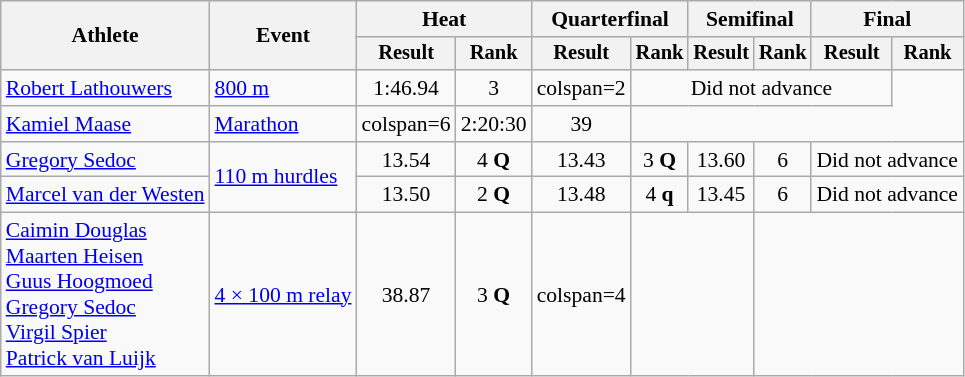<table class=wikitable style="font-size:90%">
<tr>
<th rowspan="2">Athlete</th>
<th rowspan="2">Event</th>
<th colspan="2">Heat</th>
<th colspan="2">Quarterfinal</th>
<th colspan="2">Semifinal</th>
<th colspan="2">Final</th>
</tr>
<tr style="font-size:95%">
<th>Result</th>
<th>Rank</th>
<th>Result</th>
<th>Rank</th>
<th>Result</th>
<th>Rank</th>
<th>Result</th>
<th>Rank</th>
</tr>
<tr align=center>
<td align=left><a href='#'>Robert Lathouwers</a></td>
<td align=left><a href='#'>800 m</a></td>
<td>1:46.94</td>
<td>3</td>
<td>colspan=2 </td>
<td colspan=4>Did not advance</td>
</tr>
<tr align=center>
<td align=left><a href='#'>Kamiel Maase</a></td>
<td align=left><a href='#'>Marathon</a></td>
<td>colspan=6 </td>
<td>2:20:30</td>
<td>39</td>
</tr>
<tr align=center>
<td align=left><a href='#'>Gregory Sedoc</a></td>
<td align=left rowspan=2><a href='#'>110 m hurdles</a></td>
<td>13.54</td>
<td>4 <strong>Q</strong></td>
<td>13.43</td>
<td>3 <strong>Q</strong></td>
<td>13.60</td>
<td>6</td>
<td colspan=2>Did not advance</td>
</tr>
<tr align=center>
<td align=left><a href='#'>Marcel van der Westen</a></td>
<td>13.50</td>
<td>2 <strong>Q</strong></td>
<td>13.48</td>
<td>4 <strong>q</strong></td>
<td>13.45</td>
<td>6</td>
<td colspan=2>Did not advance</td>
</tr>
<tr align=center>
<td align=left><a href='#'>Caimin Douglas</a><br><a href='#'>Maarten Heisen</a><br><a href='#'>Guus Hoogmoed</a><br><a href='#'>Gregory Sedoc</a><br><a href='#'>Virgil Spier</a><br><a href='#'>Patrick van Luijk</a></td>
<td align=left><a href='#'>4 × 100 m relay</a></td>
<td>38.87</td>
<td>3 <strong>Q</strong></td>
<td>colspan=4 </td>
<td colspan=2></td>
</tr>
</table>
